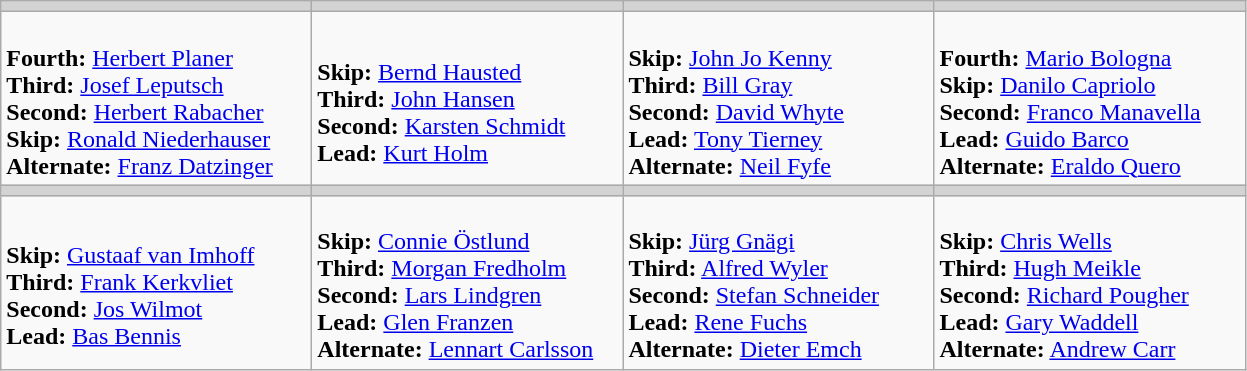<table class="wikitable">
<tr>
<th style="background: #D3D3D3;" width=200></th>
<th style="background: #D3D3D3;" width=200></th>
<th style="background: #D3D3D3;" width=200></th>
<th style="background: #D3D3D3;" width=200></th>
</tr>
<tr>
<td><br><strong>Fourth:</strong> <a href='#'>Herbert Planer</a><br>
<strong>Third:</strong> <a href='#'>Josef Leputsch</a><br>
<strong>Second:</strong> <a href='#'>Herbert Rabacher</a><br>
<strong>Skip:</strong> <a href='#'>Ronald Niederhauser</a><br>
<strong>Alternate:</strong> <a href='#'>Franz Datzinger</a></td>
<td><br><strong>Skip:</strong> <a href='#'>Bernd Hausted</a><br>
<strong>Third:</strong> <a href='#'>John Hansen</a><br>
<strong>Second:</strong> <a href='#'>Karsten Schmidt</a><br>
<strong>Lead:</strong> <a href='#'>Kurt Holm</a></td>
<td><br><strong>Skip:</strong> <a href='#'>John Jo Kenny</a><br>
<strong>Third:</strong> <a href='#'>Bill Gray</a><br>
<strong>Second:</strong> <a href='#'>David Whyte</a><br>
<strong>Lead:</strong> <a href='#'>Tony Tierney</a><br>
<strong>Alternate:</strong> <a href='#'>Neil Fyfe</a></td>
<td><br><strong>Fourth:</strong> <a href='#'>Mario Bologna</a><br>
<strong>Skip:</strong> <a href='#'>Danilo Capriolo</a><br>
<strong>Second:</strong> <a href='#'>Franco Manavella</a><br>
<strong>Lead:</strong> <a href='#'>Guido Barco</a><br>
<strong>Alternate:</strong> <a href='#'>Eraldo Quero</a></td>
</tr>
<tr>
<th style="background: #D3D3D3;" width=200></th>
<th style="background: #D3D3D3;" width=200></th>
<th style="background: #D3D3D3;" width=200></th>
<th style="background: #D3D3D3;" width=200></th>
</tr>
<tr>
<td><br><strong>Skip:</strong> <a href='#'>Gustaaf van Imhoff</a><br>
<strong>Third:</strong> <a href='#'>Frank Kerkvliet</a><br>
<strong>Second:</strong> <a href='#'>Jos Wilmot</a><br>
<strong>Lead:</strong> <a href='#'>Bas Bennis</a></td>
<td><br><strong>Skip:</strong> <a href='#'>Connie Östlund</a><br>
<strong>Third:</strong> <a href='#'>Morgan Fredholm</a><br>
<strong>Second:</strong> <a href='#'>Lars Lindgren</a><br>
<strong>Lead:</strong> <a href='#'>Glen Franzen</a><br>
<strong>Alternate:</strong> <a href='#'>Lennart Carlsson</a></td>
<td><br><strong>Skip:</strong> <a href='#'>Jürg Gnägi</a><br>
<strong>Third:</strong> <a href='#'>Alfred Wyler</a><br>
<strong>Second:</strong> <a href='#'>Stefan Schneider</a><br>
<strong>Lead:</strong> <a href='#'>Rene Fuchs</a><br>
<strong>Alternate:</strong> <a href='#'>Dieter Emch</a></td>
<td><br><strong>Skip:</strong> <a href='#'>Chris Wells</a><br>
<strong>Third:</strong> <a href='#'>Hugh Meikle</a><br>
<strong>Second:</strong> <a href='#'>Richard Pougher</a><br>
<strong>Lead:</strong> <a href='#'>Gary Waddell</a><br>
<strong>Alternate:</strong> <a href='#'>Andrew Carr</a></td>
</tr>
</table>
